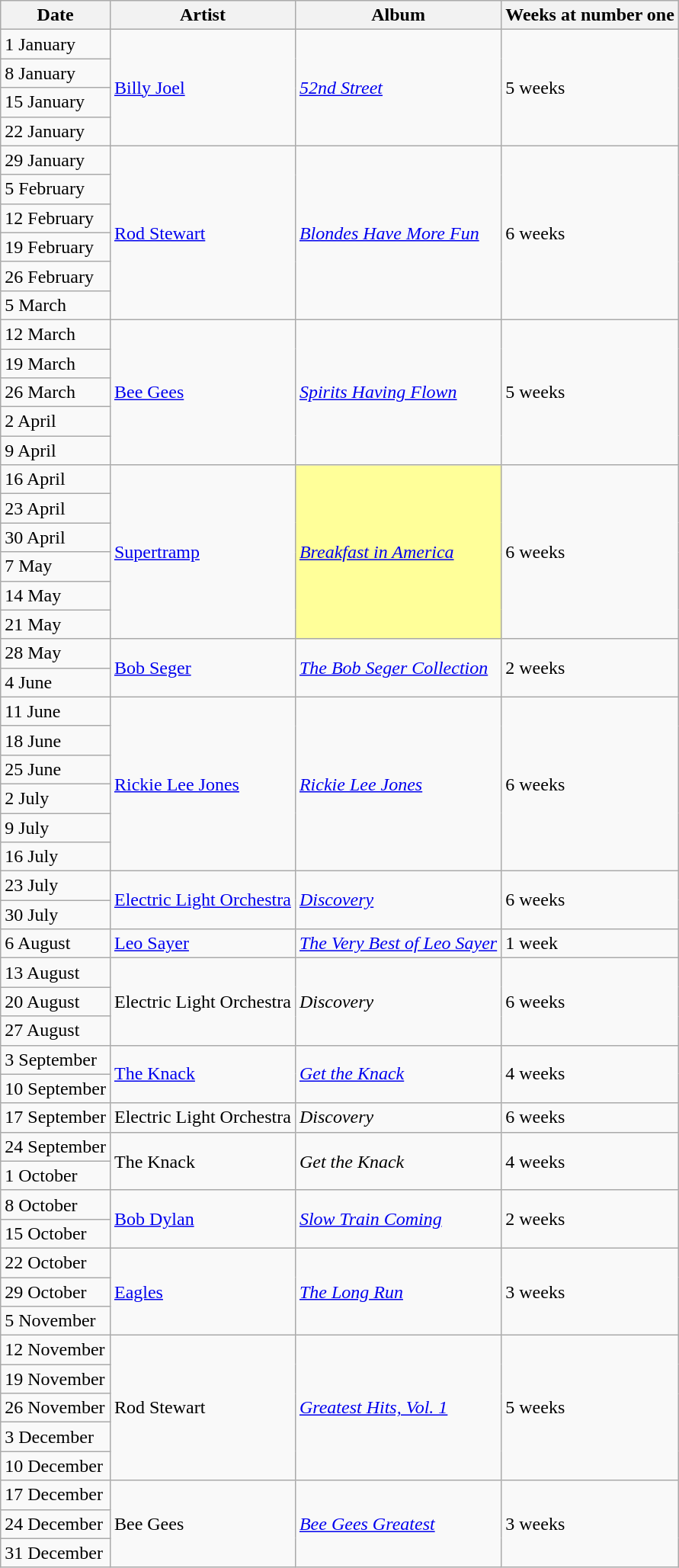<table class="wikitable">
<tr>
<th>Date</th>
<th>Artist</th>
<th>Album</th>
<th>Weeks at number one</th>
</tr>
<tr>
<td>1 January</td>
<td rowspan="4"><a href='#'>Billy Joel</a></td>
<td rowspan="4"><em><a href='#'>52nd Street</a></em></td>
<td rowspan="4">5 weeks</td>
</tr>
<tr>
<td>8 January</td>
</tr>
<tr>
<td>15 January</td>
</tr>
<tr>
<td>22 January</td>
</tr>
<tr>
<td>29 January</td>
<td rowspan="6"><a href='#'>Rod Stewart</a></td>
<td rowspan="6"><em><a href='#'>Blondes Have More Fun</a></em></td>
<td rowspan="6">6 weeks</td>
</tr>
<tr>
<td>5 February</td>
</tr>
<tr>
<td>12 February</td>
</tr>
<tr>
<td>19 February</td>
</tr>
<tr>
<td>26 February</td>
</tr>
<tr>
<td>5 March</td>
</tr>
<tr>
<td>12 March</td>
<td rowspan="5"><a href='#'>Bee Gees</a></td>
<td rowspan="5"><em><a href='#'>Spirits Having Flown</a></em></td>
<td rowspan="5">5 weeks</td>
</tr>
<tr>
<td>19 March</td>
</tr>
<tr>
<td>26 March</td>
</tr>
<tr>
<td>2 April</td>
</tr>
<tr>
<td>9 April</td>
</tr>
<tr>
<td>16 April</td>
<td rowspan="6"><a href='#'>Supertramp</a></td>
<td bgcolor=#FFFF99 rowspan="6"><em><a href='#'>Breakfast in America</a></em></td>
<td rowspan="6">6 weeks</td>
</tr>
<tr>
<td>23 April</td>
</tr>
<tr>
<td>30 April</td>
</tr>
<tr>
<td>7 May</td>
</tr>
<tr>
<td>14 May</td>
</tr>
<tr>
<td>21 May</td>
</tr>
<tr>
<td>28 May</td>
<td rowspan="2"><a href='#'>Bob Seger</a></td>
<td rowspan="2"><em><a href='#'>The Bob Seger Collection</a></em></td>
<td rowspan="2">2 weeks</td>
</tr>
<tr>
<td>4 June</td>
</tr>
<tr>
<td>11 June</td>
<td rowspan="6"><a href='#'>Rickie Lee Jones</a></td>
<td rowspan="6"><em><a href='#'>Rickie Lee Jones</a></em></td>
<td rowspan="6">6 weeks</td>
</tr>
<tr>
<td>18 June</td>
</tr>
<tr>
<td>25 June</td>
</tr>
<tr>
<td>2 July</td>
</tr>
<tr>
<td>9 July</td>
</tr>
<tr>
<td>16 July</td>
</tr>
<tr>
<td>23 July</td>
<td rowspan="2"><a href='#'>Electric Light Orchestra</a></td>
<td rowspan="2"><em><a href='#'>Discovery</a></em></td>
<td rowspan="2">6 weeks</td>
</tr>
<tr>
<td>30 July</td>
</tr>
<tr>
<td>6 August</td>
<td><a href='#'>Leo Sayer</a></td>
<td><em><a href='#'>The Very Best of Leo Sayer</a></em></td>
<td>1 week</td>
</tr>
<tr>
<td>13 August</td>
<td rowspan="3">Electric Light Orchestra</td>
<td rowspan="3"><em>Discovery</em></td>
<td rowspan="3">6 weeks</td>
</tr>
<tr>
<td>20 August</td>
</tr>
<tr>
<td>27 August</td>
</tr>
<tr>
<td>3 September</td>
<td rowspan="2"><a href='#'>The Knack</a></td>
<td rowspan="2"><em><a href='#'>Get the Knack</a></em></td>
<td rowspan="2">4 weeks</td>
</tr>
<tr>
<td>10 September</td>
</tr>
<tr>
<td>17 September</td>
<td>Electric Light Orchestra</td>
<td><em>Discovery</em></td>
<td>6 weeks</td>
</tr>
<tr>
<td>24 September</td>
<td rowspan="2">The Knack</td>
<td rowspan="2"><em>Get the Knack</em></td>
<td rowspan="2">4 weeks</td>
</tr>
<tr>
<td>1 October</td>
</tr>
<tr>
<td>8 October</td>
<td rowspan="2"><a href='#'>Bob Dylan</a></td>
<td rowspan="2"><em><a href='#'>Slow Train Coming</a></em></td>
<td rowspan="2">2 weeks</td>
</tr>
<tr>
<td>15 October</td>
</tr>
<tr>
<td>22 October</td>
<td rowspan="3"><a href='#'>Eagles</a></td>
<td rowspan="3"><em><a href='#'>The Long Run</a></em></td>
<td rowspan="3">3 weeks</td>
</tr>
<tr>
<td>29 October</td>
</tr>
<tr>
<td>5 November</td>
</tr>
<tr>
<td>12 November</td>
<td rowspan="5">Rod Stewart</td>
<td rowspan="5"><em><a href='#'>Greatest Hits, Vol. 1</a></em></td>
<td rowspan="5">5 weeks</td>
</tr>
<tr>
<td>19 November</td>
</tr>
<tr>
<td>26 November</td>
</tr>
<tr>
<td>3 December</td>
</tr>
<tr>
<td>10 December</td>
</tr>
<tr>
<td>17 December</td>
<td rowspan="3">Bee Gees</td>
<td rowspan="3"><em><a href='#'>Bee Gees Greatest</a></em></td>
<td rowspan="3">3 weeks</td>
</tr>
<tr>
<td>24 December</td>
</tr>
<tr>
<td>31 December</td>
</tr>
</table>
